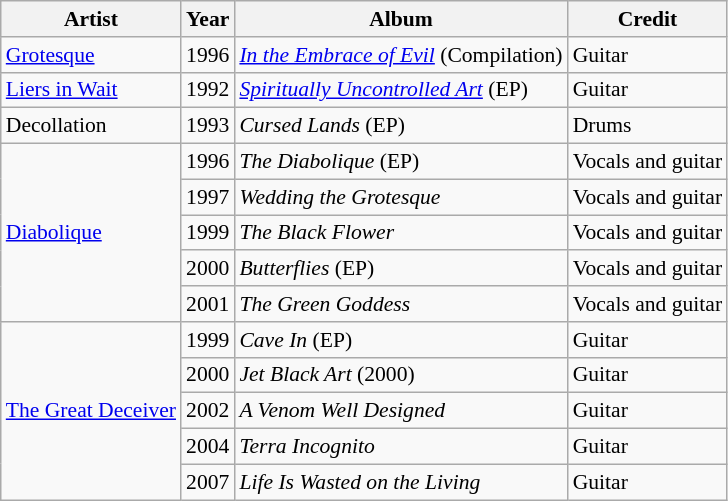<table class="wikitable sortable" style="font-size: 90%;">
<tr>
<th>Artist</th>
<th>Year</th>
<th>Album</th>
<th>Credit</th>
</tr>
<tr>
<td><a href='#'>Grotesque</a></td>
<td>1996</td>
<td><em><a href='#'>In the Embrace of Evil</a></em> (Compilation)</td>
<td>Guitar</td>
</tr>
<tr>
<td><a href='#'>Liers in Wait</a></td>
<td>1992</td>
<td><em><a href='#'>Spiritually Uncontrolled Art</a></em> (EP)</td>
<td>Guitar</td>
</tr>
<tr>
<td>Decollation</td>
<td>1993</td>
<td><em>Cursed Lands</em> (EP)</td>
<td>Drums</td>
</tr>
<tr>
<td rowspan=5><a href='#'>Diabolique</a></td>
<td>1996</td>
<td><em>The Diabolique</em> (EP)</td>
<td>Vocals and guitar</td>
</tr>
<tr>
<td>1997</td>
<td><em>Wedding the Grotesque</em></td>
<td>Vocals and guitar</td>
</tr>
<tr>
<td>1999</td>
<td><em>The Black Flower</em></td>
<td>Vocals and guitar</td>
</tr>
<tr>
<td>2000</td>
<td><em>Butterflies</em> (EP)</td>
<td>Vocals and guitar</td>
</tr>
<tr>
<td>2001</td>
<td><em>The Green Goddess</em></td>
<td>Vocals and guitar</td>
</tr>
<tr>
<td rowspan=5><a href='#'>The Great Deceiver</a></td>
<td>1999</td>
<td><em>Cave In</em> (EP)</td>
<td>Guitar</td>
</tr>
<tr>
<td>2000</td>
<td><em>Jet Black Art</em> (2000)</td>
<td>Guitar</td>
</tr>
<tr>
<td>2002</td>
<td><em>A Venom Well Designed</em></td>
<td>Guitar</td>
</tr>
<tr>
<td>2004</td>
<td><em>Terra Incognito</em></td>
<td>Guitar</td>
</tr>
<tr>
<td>2007</td>
<td><em>Life Is Wasted on the Living</em></td>
<td>Guitar</td>
</tr>
</table>
